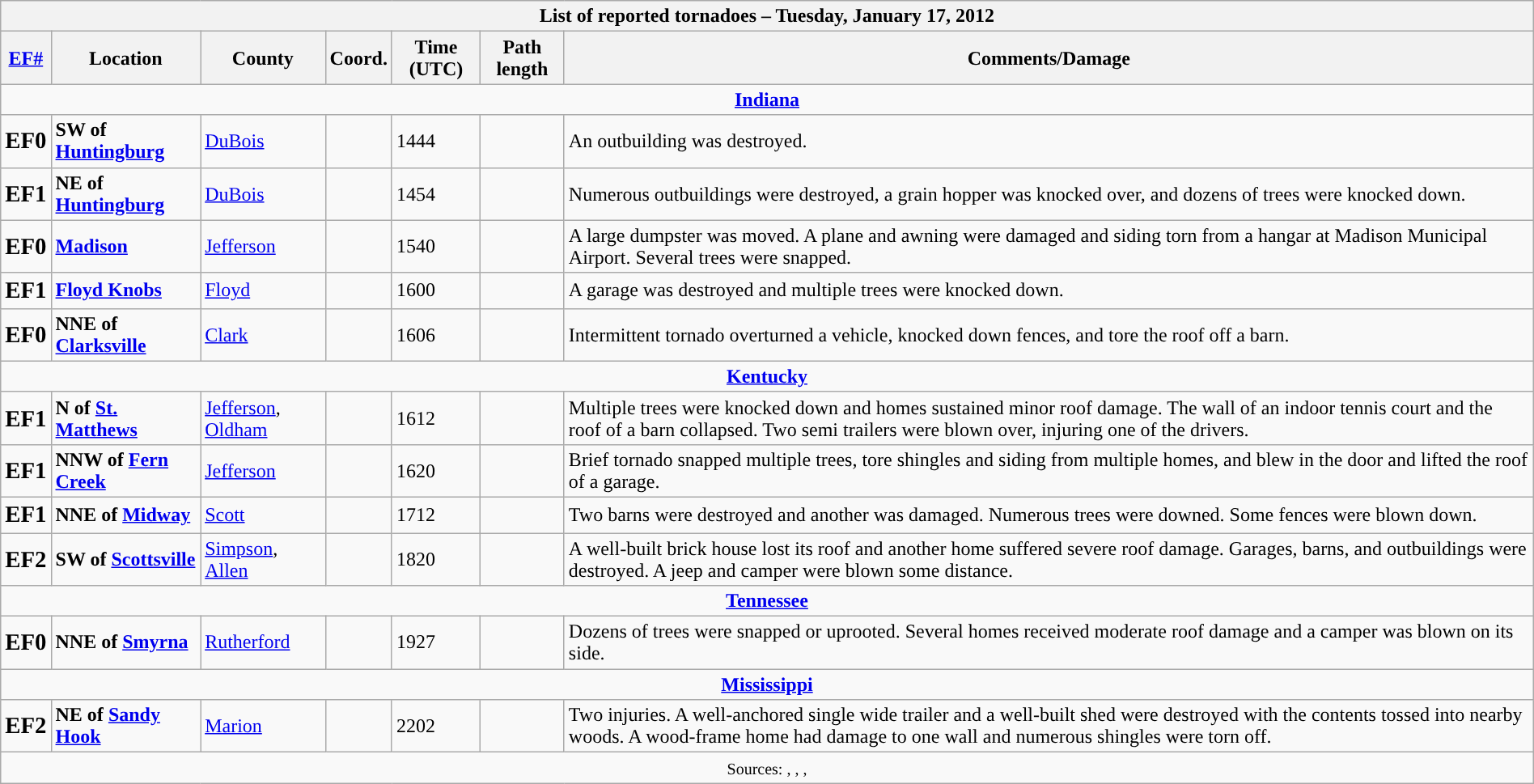<table class="wikitable collapsible" style="width:100%;">
<tr>
<th colspan="7">List of reported tornadoes – Tuesday, January 17, 2012</th>
</tr>
<tr>
<th><a href='#'>EF#</a></th>
<th>Location</th>
<th>County</th>
<th>Coord.</th>
<th>Time (UTC)</th>
<th>Path length</th>
<th>Comments/Damage</th>
</tr>
<tr>
<td colspan="7" style="text-align:center;"><strong><a href='#'>Indiana</a></strong></td>
</tr>
<tr>
<td><big><strong>EF0</strong></big></td>
<td><strong>SW of <a href='#'>Huntingburg</a></strong></td>
<td><a href='#'>DuBois</a></td>
<td></td>
<td>1444</td>
<td></td>
<td>An outbuilding was destroyed.</td>
</tr>
<tr>
<td><big><strong>EF1</strong></big></td>
<td><strong>NE of <a href='#'>Huntingburg</a></strong></td>
<td><a href='#'>DuBois</a></td>
<td></td>
<td>1454</td>
<td></td>
<td>Numerous outbuildings were destroyed, a grain hopper was knocked over, and dozens of trees were knocked down.</td>
</tr>
<tr>
<td><big><strong>EF0</strong></big></td>
<td><strong><a href='#'>Madison</a></strong></td>
<td><a href='#'>Jefferson</a></td>
<td></td>
<td>1540</td>
<td></td>
<td>A large dumpster was moved. A plane and awning were damaged and siding torn from a hangar at Madison Municipal Airport. Several trees were snapped.</td>
</tr>
<tr>
<td><big><strong>EF1</strong></big></td>
<td><strong><a href='#'>Floyd Knobs</a></strong></td>
<td><a href='#'>Floyd</a></td>
<td></td>
<td>1600</td>
<td></td>
<td>A garage was destroyed and multiple trees were knocked down.</td>
</tr>
<tr>
<td><big><strong>EF0</strong></big></td>
<td><strong> NNE of <a href='#'>Clarksville</a></strong></td>
<td><a href='#'>Clark</a></td>
<td></td>
<td>1606</td>
<td></td>
<td>Intermittent tornado overturned a vehicle, knocked down fences, and tore the roof off a barn.</td>
</tr>
<tr>
<td colspan="7" style="text-align:center;"><strong><a href='#'>Kentucky</a></strong></td>
</tr>
<tr>
<td><big><strong>EF1</strong></big></td>
<td><strong>N of <a href='#'>St. Matthews</a></strong></td>
<td><a href='#'>Jefferson</a>, <a href='#'>Oldham</a></td>
<td></td>
<td>1612</td>
<td></td>
<td>Multiple trees were knocked down and homes sustained minor roof damage. The wall of an indoor tennis court and the roof of a barn collapsed. Two semi trailers were blown over, injuring one of the drivers.</td>
</tr>
<tr>
<td><big><strong>EF1</strong></big></td>
<td><strong>NNW of <a href='#'>Fern Creek</a></strong></td>
<td><a href='#'>Jefferson</a></td>
<td></td>
<td>1620</td>
<td></td>
<td>Brief tornado snapped multiple trees, tore shingles and siding from multiple homes, and blew in the door and lifted the roof of a garage.</td>
</tr>
<tr>
<td><big><strong>EF1</strong></big></td>
<td><strong>NNE of <a href='#'>Midway</a></strong></td>
<td><a href='#'>Scott</a></td>
<td></td>
<td>1712</td>
<td></td>
<td>Two barns were destroyed and another was damaged. Numerous trees were downed. Some fences were blown down.</td>
</tr>
<tr>
<td><big><strong>EF2</strong></big></td>
<td><strong>SW of <a href='#'>Scottsville</a></strong></td>
<td><a href='#'>Simpson</a>, <a href='#'>Allen</a></td>
<td></td>
<td>1820</td>
<td></td>
<td>A well-built brick house lost its roof and another home suffered severe roof damage. Garages, barns, and outbuildings were destroyed. A jeep and camper were blown some distance.</td>
</tr>
<tr>
<td colspan="7" style="text-align:center;"><strong><a href='#'>Tennessee</a></strong></td>
</tr>
<tr>
<td><big><strong>EF0</strong></big></td>
<td><strong>NNE of <a href='#'>Smyrna</a></strong></td>
<td><a href='#'>Rutherford</a></td>
<td></td>
<td>1927</td>
<td></td>
<td>Dozens of trees were snapped or uprooted. Several homes received moderate roof damage and a camper was blown on its side.</td>
</tr>
<tr>
<td colspan="7" style="text-align:center;"><strong><a href='#'>Mississippi</a></strong></td>
</tr>
<tr>
<td><big><strong>EF2</strong></big></td>
<td><strong>NE of <a href='#'>Sandy Hook</a></strong></td>
<td><a href='#'>Marion</a></td>
<td></td>
<td>2202</td>
<td></td>
<td>Two injuries. A well-anchored single wide trailer and a well-built shed were destroyed with the contents tossed into nearby woods. A wood-frame home had damage to one wall and numerous shingles were torn off.</td>
</tr>
<tr>
<td colspan="7" style="text-align:center;"><small>Sources: , , , </small></td>
</tr>
</table>
